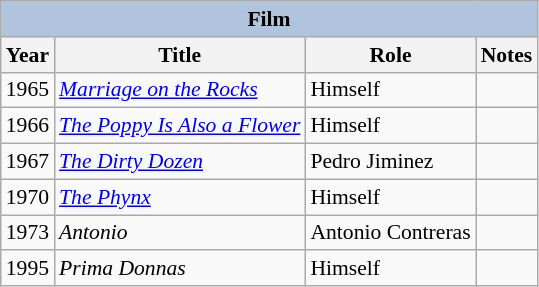<table class="wikitable" style="font-size: 90%;">
<tr>
<th colspan="4" style="background: LightSteelBlue;">Film</th>
</tr>
<tr>
<th>Year</th>
<th>Title</th>
<th>Role</th>
<th>Notes</th>
</tr>
<tr>
<td>1965</td>
<td><em><a href='#'>Marriage on the Rocks</a></em></td>
<td>Himself</td>
<td></td>
</tr>
<tr>
<td>1966</td>
<td><em><a href='#'>The Poppy Is Also a Flower</a></em></td>
<td>Himself</td>
<td></td>
</tr>
<tr>
<td>1967</td>
<td><em><a href='#'>The Dirty Dozen</a></em></td>
<td>Pedro Jiminez</td>
<td></td>
</tr>
<tr>
<td>1970</td>
<td><em><a href='#'>The Phynx</a></em></td>
<td>Himself</td>
<td></td>
</tr>
<tr>
<td>1973</td>
<td><em>Antonio</em></td>
<td>Antonio Contreras</td>
<td></td>
</tr>
<tr>
<td>1995</td>
<td><em>Prima Donnas</em></td>
<td>Himself</td>
<td></td>
</tr>
</table>
